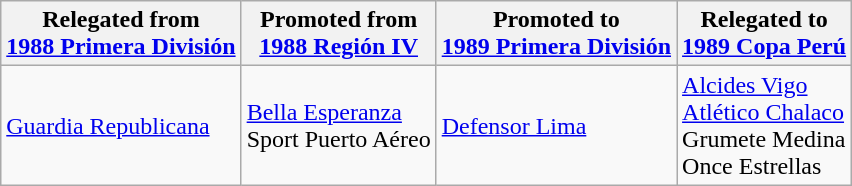<table class="wikitable">
<tr>
<th>Relegated from<br><a href='#'>1988 Primera División</a></th>
<th>Promoted from<br><a href='#'>1988 Región IV</a></th>
<th>Promoted to<br><a href='#'>1989 Primera División</a></th>
<th>Relegated to<br><a href='#'>1989 Copa Perú</a></th>
</tr>
<tr>
<td> <a href='#'>Guardia Republicana</a> </td>
<td> <a href='#'>Bella Esperanza</a> <br>  Sport Puerto Aéreo </td>
<td> <a href='#'>Defensor Lima</a> </td>
<td> <a href='#'>Alcides Vigo</a> <br> <a href='#'>Atlético Chalaco</a> <br> Grumete Medina <br> Once Estrellas </td>
</tr>
</table>
